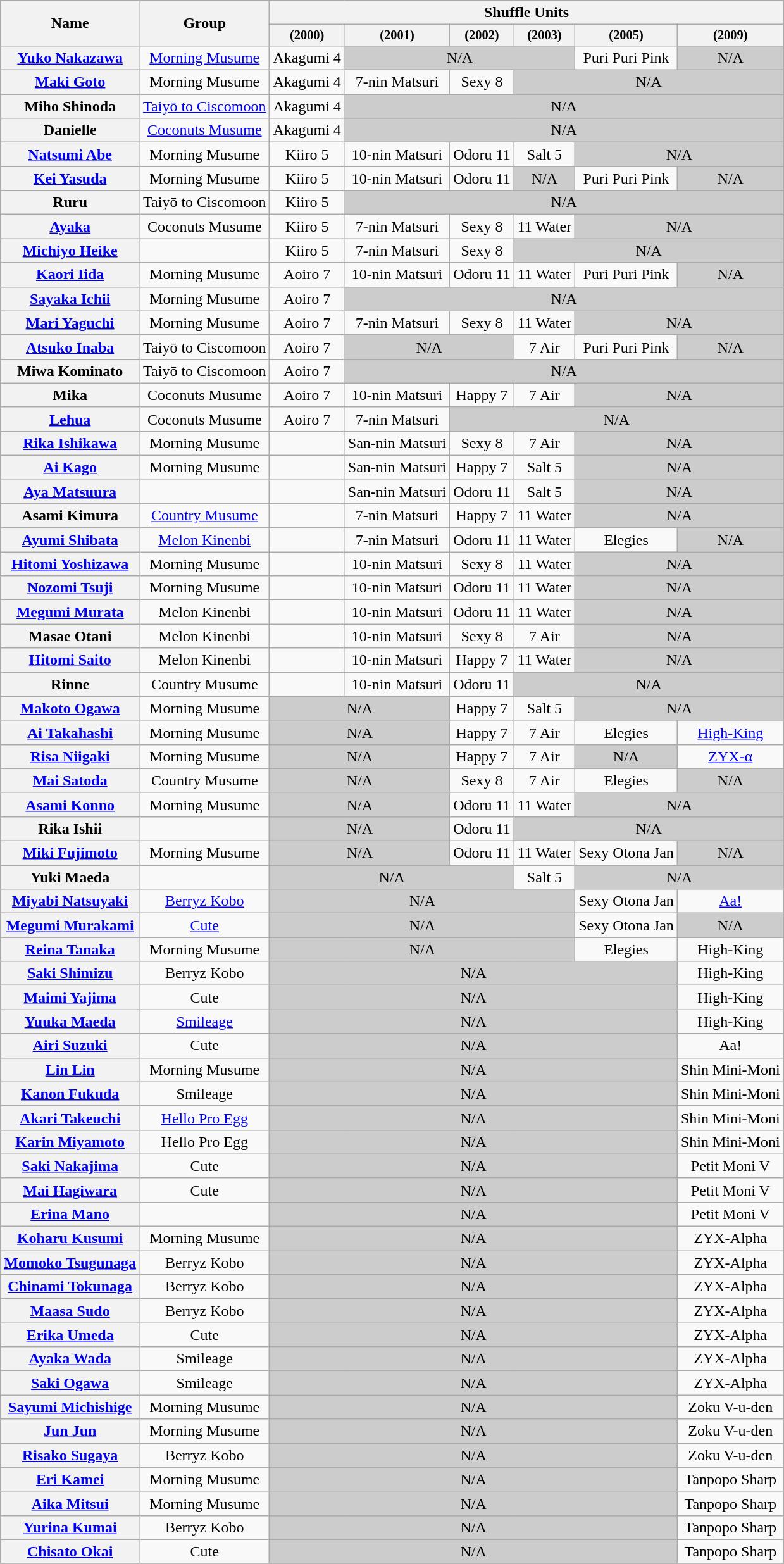<table class="wikitable plainrowheaders sortable">
<tr>
<th rowspan="2">Name</th>
<th rowspan="2">Group</th>
<th scope="col" colspan="6">Shuffle Units</th>
</tr>
<tr>
<th scope="col" style="font-size:85%;"> (2000)</th>
<th scope="col" style="font-size:85%;"> (2001)</th>
<th scope="col" style="font-size:85%;"> (2002)</th>
<th scope="col" style="font-size:85%;"> (2003)</th>
<th scope="col" style="font-size:85%;"> (2005)</th>
<th scope="col" style="font-size:85%;"> (2009)</th>
</tr>
<tr style="text-align:center;">
<th scope="row"; data-sort-value="Nakazawa Yuko"><a href='#'>Yuko Nakazawa</a></th>
<td><a href='#'>Morning Musume</a></td>
<td>Akagumi 4</td>
<td style="background: #CCCCCC" colspan="3">N/A</td>
<td>Puri Puri Pink</td>
<td style="background: #CCCCCC" colspan="1">N/A</td>
</tr>
<tr style="text-align:center;">
<th scope="row"; data-sort-value="Goto Maki"><a href='#'>Maki Goto</a></th>
<td>Morning Musume</td>
<td>Akagumi 4</td>
<td>7-nin Matsuri</td>
<td>Sexy 8</td>
<td style="background: #CCCCCC" colspan="3">N/A</td>
</tr>
<tr style="text-align:center;">
<th scope="row"; data-sort-value="Shinoda Miho">Miho Shinoda</th>
<td><a href='#'>Taiyō to Ciscomoon</a></td>
<td>Akagumi 4</td>
<td style="background: #CCCCCC" colspan="5">N/A</td>
</tr>
<tr style="text-align:center;">
<th scope="row">Danielle</th>
<td><a href='#'>Coconuts Musume</a></td>
<td>Akagumi 4</td>
<td style="background: #CCCCCC" colspan="5">N/A</td>
</tr>
<tr style="text-align:center;">
<th scope="row"; data-sort-value="Abe Natsumi"><a href='#'>Natsumi Abe</a></th>
<td>Morning Musume</td>
<td>Kiiro 5</td>
<td>10-nin Matsuri</td>
<td>Odoru 11</td>
<td>Salt 5</td>
<td style="background: #CCCCCC" colspan="2">N/A</td>
</tr>
<tr style="text-align:center;">
<th scope="row"; data-sort-value="Yasuda Kei"><a href='#'>Kei Yasuda</a></th>
<td>Morning Musume</td>
<td>Kiiro 5</td>
<td>10-nin Matsuri</td>
<td>Odoru 11</td>
<td style="background: #CCCCCC" colspan="1">N/A</td>
<td>Puri Puri Pink</td>
<td style="background: #CCCCCC" colspan="1">N/A</td>
</tr>
<tr style="text-align:center;">
<th scope="row">Ruru</th>
<td>Taiyō to Ciscomoon</td>
<td>Kiiro 5</td>
<td style="background: #CCCCCC" colspan="5">N/A</td>
</tr>
<tr style="text-align:center;">
<th scope="row"><a href='#'>Ayaka</a></th>
<td>Coconuts Musume</td>
<td>Kiiro 5</td>
<td>7-nin Matsuri</td>
<td>Sexy 8</td>
<td>11 Water</td>
<td style="background: #CCCCCC" colspan="2">N/A</td>
</tr>
<tr style="text-align:center;">
<th scope="row"; data-sort-value="Heike Michiyo"><a href='#'>Michiyo Heike</a></th>
<td></td>
<td>Kiiro 5</td>
<td>7-nin Matsuri</td>
<td>Sexy 8</td>
<td style="background: #CCCCCC" colspan="3">N/A</td>
</tr>
<tr style="text-align:center;">
<th scope="row"; data-sort-value="Iida Kaori"><a href='#'>Kaori Iida</a></th>
<td>Morning Musume</td>
<td>Aoiro 7</td>
<td>10-nin Matsuri</td>
<td>Odoru 11</td>
<td>11 Water</td>
<td>Puri Puri Pink</td>
<td style="background: #CCCCCC" colspan="1">N/A</td>
</tr>
<tr style="text-align:center;">
<th scope="row"; data-sort-value="Ichii Sayaka"><a href='#'>Sayaka Ichii</a></th>
<td>Morning Musume</td>
<td>Aoiro 7</td>
<td style="background: #CCCCCC" colspan="5">N/A</td>
</tr>
<tr style="text-align:center;">
<th scope="row"; data-sort-value="Yaguchi Mari"><a href='#'>Mari Yaguchi</a></th>
<td>Morning Musume</td>
<td>Aoiro 7</td>
<td>7-nin Matsuri</td>
<td>Sexy 8</td>
<td>11 Water</td>
<td style="background: #CCCCCC" colspan="2">N/A</td>
</tr>
<tr style="text-align:center;">
<th scope="row"; data-sort-value="Inaba Atsuko"><a href='#'>Atsuko Inaba</a></th>
<td>Taiyō to Ciscomoon</td>
<td>Aoiro 7</td>
<td style="background: #CCCCCC" colspan="2">N/A</td>
<td>7 Air</td>
<td>Puri Puri Pink</td>
<td style="background: #CCCCCC" colspan="1">N/A</td>
</tr>
<tr style="text-align:center;">
<th scope="row"; data-sort-value="Kominato Miwa">Miwa Kominato</th>
<td>Taiyō to Ciscomoon</td>
<td>Aoiro 7</td>
<td style="background: #CCCCCC" colspan="5">N/A</td>
</tr>
<tr style="text-align:center;">
<th scope="row">Mika</th>
<td>Coconuts Musume</td>
<td>Aoiro 7</td>
<td>10-nin Matsuri</td>
<td>Happy 7</td>
<td>7 Air</td>
<td style="background: #CCCCCC" colspan="2">N/A</td>
</tr>
<tr style="text-align:center;">
<th scope="row"><a href='#'>Lehua</a></th>
<td>Coconuts Musume</td>
<td>Aoiro 7</td>
<td>7-nin Matsuri</td>
<td style="background: #CCCCCC" colspan="4">N/A</td>
</tr>
<tr style="text-align:center;" >
<th scope="row"; data-sort-value="Ishikawa Rika"><a href='#'>Rika Ishikawa</a></th>
<td>Morning Musume</td>
<td></td>
<td>San-nin Matsuri</td>
<td>Sexy 8</td>
<td>7 Air</td>
<td style="background: #CCCCCC" colspan="2">N/A</td>
</tr>
<tr style="text-align:center;">
<th scope="row"; data-sort-value="Kago Ai"><a href='#'>Ai Kago</a></th>
<td>Morning Musume</td>
<td></td>
<td>San-nin Matsuri</td>
<td>Happy 7</td>
<td>Salt 5</td>
<td style="background: #CCCCCC" colspan="2">N/A</td>
</tr>
<tr style="text-align:center;">
<th scope="row"; data-sort-value="Matsuura Aya"><a href='#'>Aya Matsuura</a></th>
<td></td>
<td></td>
<td>San-nin Matsuri</td>
<td>Odoru 11</td>
<td>Salt 5</td>
<td style="background: #CCCCCC" colspan="2">N/A</td>
</tr>
<tr style="text-align:center;">
<th scope="row"; data-sort-value="Kimura Asami">Asami Kimura</th>
<td><a href='#'>Country Musume</a></td>
<td></td>
<td>7-nin Matsuri</td>
<td>Happy 7</td>
<td>11 Water</td>
<td style="background: #CCCCCC" colspan="2">N/A</td>
</tr>
<tr style="text-align:center;">
<th scope="row"; data-sort-value="Shibata Ayumi"><a href='#'>Ayumi Shibata</a></th>
<td><a href='#'>Melon Kinenbi</a></td>
<td></td>
<td>7-nin Matsuri</td>
<td>Odoru 11</td>
<td>11 Water</td>
<td>Elegies</td>
<td style="background: #CCCCCC" colspan="1">N/A</td>
</tr>
<tr style="text-align:center;">
<th scope="row"; data-sort-value="Yoshizawa Hitomi"><a href='#'>Hitomi Yoshizawa</a></th>
<td>Morning Musume</td>
<td></td>
<td>10-nin Matsuri</td>
<td>Sexy 8</td>
<td>11 Water</td>
<td style="background: #CCCCCC" colspan="2">N/A</td>
</tr>
<tr style="text-align:center;">
<th scope="row"; data-sort-value="Tsuji Nozomi"><a href='#'>Nozomi Tsuji</a></th>
<td>Morning Musume</td>
<td></td>
<td>10-nin Matsuri</td>
<td>Odoru 11</td>
<td>11 Water</td>
<td style="background: #CCCCCC" colspan="2">N/A</td>
</tr>
<tr style="text-align:center;">
<th scope="row"; data-sort-value="Murata Megumi"><a href='#'>Megumi Murata</a></th>
<td>Melon Kinenbi</td>
<td></td>
<td>10-nin Matsuri</td>
<td>Odoru 11</td>
<td>11 Water</td>
<td style="background: #CCCCCC" colspan="2">N/A</td>
</tr>
<tr style="text-align:center;">
<th scope="row"; data-sort-value="Otani Masae">Masae Otani</th>
<td>Melon Kinenbi</td>
<td></td>
<td>10-nin Matsuri</td>
<td>Sexy 8</td>
<td>7 Air</td>
<td style="background: #CCCCCC" colspan="2">N/A</td>
</tr>
<tr style="text-align:center;">
<th scope="row"; data-sort-value="Saito Hitomi"><a href='#'>Hitomi Saito</a></th>
<td>Melon Kinenbi</td>
<td></td>
<td>10-nin Matsuri</td>
<td>Happy 7</td>
<td>11 Water</td>
<td style="background: #CCCCCC" colspan="2">N/A</td>
</tr>
<tr style="text-align:center;">
<th scope="row">Rinne</th>
<td>Country Musume</td>
<td></td>
<td>10-nin Matsuri</td>
<td>Odoru 11</td>
<td style="background: #CCCCCC" colspan="3">N/A</td>
</tr>
<tr style="text-align:center;">
</tr>
<tr style="text-align:center;" >
<th scope="row"; data-sort-value="Ogawa Makoto"><a href='#'>Makoto Ogawa</a></th>
<td>Morning Musume</td>
<td style="background: #CCCCCC" colspan="2">N/A</td>
<td>Happy 7</td>
<td>Salt 5</td>
<td style="background: #CCCCCC" colspan="2">N/A</td>
</tr>
<tr style="text-align:center;">
<th scope="row"; data-sort-value="Takahashi Ai"><a href='#'>Ai Takahashi</a></th>
<td>Morning Musume</td>
<td style="background: #CCCCCC" colspan="2">N/A</td>
<td>Happy 7</td>
<td>7 Air</td>
<td>Elegies</td>
<td><a href='#'>High-King</a></td>
</tr>
<tr style="text-align:center;">
<th scope="row"; data-sort-value="Niigaki Risa"><a href='#'>Risa Niigaki</a></th>
<td>Morning Musume</td>
<td style="background: #CCCCCC" colspan="2">N/A</td>
<td>Happy 7</td>
<td>7 Air</td>
<td style="background: #CCCCCC">N/A</td>
<td><a href='#'>ZYX-α</a></td>
</tr>
<tr style="text-align:center;">
<th scope="row"; data-sort-value="Satoda Mai"><a href='#'>Mai Satoda</a></th>
<td>Country Musume</td>
<td style="background: #CCCCCC" colspan="2">N/A</td>
<td>Sexy 8</td>
<td>7 Air</td>
<td>Elegies</td>
<td style="background: #CCCCCC" colspan="1">N/A</td>
</tr>
<tr style="text-align:center;">
<th scope="row"; data-sort-value="Konno Asami"><a href='#'>Asami Konno</a></th>
<td>Morning Musume</td>
<td style="background: #CCCCCC" colspan="2">N/A</td>
<td>Odoru 11</td>
<td>11 Water</td>
<td style="background: #CCCCCC" colspan="2">N/A</td>
</tr>
<tr style="text-align:center;">
<th scope="row"; data-sort-value="Ishii Rika">Rika Ishii</th>
<td></td>
<td style="background: #CCCCCC" colspan="2">N/A</td>
<td>Odoru 11</td>
<td style="background: #CCCCCC" colspan="4">N/A</td>
</tr>
<tr style="text-align:center;">
<th scope="row"; data-sort-value="Fujimoto Miki"><a href='#'>Miki Fujimoto</a></th>
<td>Morning Musume</td>
<td style="background: #CCCCCC" colspan="2">N/A</td>
<td>Odoru 11</td>
<td>11 Water</td>
<td>Sexy Otona Jan</td>
<td style="background: #CCCCCC" colspan="1">N/A</td>
</tr>
<tr style="text-align:center;" >
<th scope="row"; data-sort-value="Maeda Yuki">Yuki Maeda</th>
<td></td>
<td style="background: #CCCCCC" colspan="3">N/A</td>
<td>Salt 5</td>
<td style="background: #CCCCCC" colspan="2">N/A</td>
</tr>
<tr style="text-align:center;" >
<th scope="row"; data-sort-value="Natsuyaki Miyabi"><a href='#'>Miyabi Natsuyaki</a></th>
<td><a href='#'>Berryz Kobo</a></td>
<td style="background: #CCCCCC" colspan="4">N/A</td>
<td>Sexy Otona Jan</td>
<td><a href='#'>Aa!</a></td>
</tr>
<tr style="text-align:center;">
<th scope="row"; data-sort-value="Murakami Megumi"><a href='#'>Megumi Murakami</a></th>
<td><a href='#'>Cute</a></td>
<td style="background: #CCCCCC" colspan="4">N/A</td>
<td>Sexy Otona Jan</td>
<td style="background: #CCCCCC" colspan="1">N/A</td>
</tr>
<tr style="text-align:center;">
<th scope="row"; data-sort-value="Tanaka Reina"><a href='#'>Reina Tanaka</a></th>
<td>Morning Musume</td>
<td style="background: #CCCCCC" colspan="4">N/A</td>
<td>Elegies</td>
<td>High-King</td>
</tr>
<tr style="text-align:center;">
<th scope="row"; data-sort-value="Shimizu Saki"><a href='#'>Saki Shimizu</a></th>
<td>Berryz Kobo</td>
<td style="background: #CCCCCC" colspan="5">N/A</td>
<td>High-King</td>
</tr>
<tr style="text-align:center;">
<th scope="row"; data-sort-value="Yajima Maimi"><a href='#'>Maimi Yajima</a></th>
<td>Cute</td>
<td style="background: #CCCCCC" colspan="5">N/A</td>
<td>High-King</td>
</tr>
<tr style="text-align:center;">
<th scope="row"; data-sort-value="Maeda Yuuka"><a href='#'>Yuuka Maeda</a></th>
<td><a href='#'>Smileage</a></td>
<td style="background: #CCCCCC" colspan="5">N/A</td>
<td>High-King</td>
</tr>
<tr style="text-align:center;">
<th scope="row"; data-sort-value="Suzuki Airi"><a href='#'>Airi Suzuki</a></th>
<td>Cute</td>
<td style="background: #CCCCCC" colspan="5">N/A</td>
<td>Aa!</td>
</tr>
<tr style="text-align:center;">
<th scope="row"><a href='#'>Lin Lin</a></th>
<td>Morning Musume</td>
<td style="background: #CCCCCC" colspan="5">N/A</td>
<td>Shin Mini-Moni</td>
</tr>
<tr style="text-align:center;">
<th scope="row"; data-sort-value="Fukuda Kanon"><a href='#'>Kanon Fukuda</a></th>
<td>Smileage</td>
<td style="background: #CCCCCC" colspan="5">N/A</td>
<td>Shin Mini-Moni</td>
</tr>
<tr style="text-align:center;">
<th scope="row"; data-sort-value="Takeuchi Akari"><a href='#'>Akari Takeuchi</a></th>
<td><a href='#'>Hello Pro Egg</a></td>
<td style="background: #CCCCCC" colspan="5">N/A</td>
<td>Shin Mini-Moni</td>
</tr>
<tr style="text-align:center;">
<th scope="row"; data-sort-value="Miyamoto Karin"><a href='#'>Karin Miyamoto</a></th>
<td>Hello Pro Egg</td>
<td style="background: #CCCCCC" colspan="5">N/A</td>
<td>Shin Mini-Moni</td>
</tr>
<tr style="text-align:center;">
<th scope="row"; data-sort-value="Nakajima Saki"><a href='#'>Saki Nakajima</a></th>
<td>Cute</td>
<td style="background: #CCCCCC" colspan="5">N/A</td>
<td>Petit Moni V</td>
</tr>
<tr style="text-align:center;">
<th scope="row"; data-sort-value="Hagiwara Mai"><a href='#'>Mai Hagiwara</a></th>
<td>Cute</td>
<td style="background: #CCCCCC" colspan="5">N/A</td>
<td>Petit Moni V</td>
</tr>
<tr style="text-align:center;">
<th scope="row"; data-sort-value="Hagiwara Mai"><a href='#'>Erina Mano</a></th>
<td></td>
<td style="background: #CCCCCC" colspan="5">N/A</td>
<td>Petit Moni V</td>
</tr>
<tr style="text-align:center;">
<th scope="row"; data-sort-value="Kusumi Koharu"><a href='#'>Koharu Kusumi</a></th>
<td>Morning Musume</td>
<td style="background: #CCCCCC" colspan="5">N/A</td>
<td>ZYX-Alpha</td>
</tr>
<tr style="text-align:center;">
<th scope="row"; data-sort-value="Tsugunaga Momoko"><a href='#'>Momoko Tsugunaga</a></th>
<td>Berryz Kobo</td>
<td style="background: #CCCCCC" colspan="5">N/A</td>
<td>ZYX-Alpha</td>
</tr>
<tr style="text-align:center;">
<th scope="row"; data-sort-value="Tokunaga Chinami"><a href='#'>Chinami Tokunaga</a></th>
<td>Berryz Kobo</td>
<td style="background: #CCCCCC" colspan="5">N/A</td>
<td>ZYX-Alpha</td>
</tr>
<tr style="text-align:center;">
<th scope="row"; data-sort-value="Sudo Maasa"><a href='#'>Maasa Sudo</a></th>
<td>Berryz Kobo</td>
<td style="background: #CCCCCC" colspan="5">N/A</td>
<td>ZYX-Alpha</td>
</tr>
<tr style="text-align:center;">
<th scope="row"; data-sort-value="Umeda Erika"><a href='#'>Erika Umeda</a></th>
<td>Cute</td>
<td style="background: #CCCCCC" colspan="5">N/A</td>
<td>ZYX-Alpha</td>
</tr>
<tr style="text-align:center;">
<th scope="row"; data-sort-value="Wada Ayaka"><a href='#'>Ayaka Wada</a></th>
<td>Smileage</td>
<td style="background: #CCCCCC" colspan="5">N/A</td>
<td>ZYX-Alpha</td>
</tr>
<tr style="text-align:center;">
<th scope="row"; data-sort-value="Ogawa Saki"><a href='#'>Saki Ogawa</a></th>
<td>Smileage</td>
<td style="background: #CCCCCC" colspan="5">N/A</td>
<td>ZYX-Alpha</td>
</tr>
<tr style="text-align:center;">
<th scope="row"; data-sort-value="Michishige Sayumi"><a href='#'>Sayumi Michishige</a></th>
<td>Morning Musume</td>
<td style="background: #CCCCCC" colspan="5">N/A</td>
<td>Zoku V-u-den</td>
</tr>
<tr style="text-align:center;">
<th scope="row"><a href='#'>Jun Jun</a></th>
<td>Morning Musume</td>
<td style="background: #CCCCCC" colspan="5">N/A</td>
<td>Zoku V-u-den</td>
</tr>
<tr style="text-align:center;">
<th scope="row"; data-sort-value="Sugaya Risako"><a href='#'>Risako Sugaya</a></th>
<td>Berryz Kobo</td>
<td style="background: #CCCCCC" colspan="5">N/A</td>
<td>Zoku V-u-den</td>
</tr>
<tr style="text-align:center;">
<th scope="row"; data-sort-value="Kamei Eri"><a href='#'>Eri Kamei</a></th>
<td>Morning Musume</td>
<td style="background: #CCCCCC" colspan="5">N/A</td>
<td>Tanpopo Sharp</td>
</tr>
<tr style="text-align:center;">
<th scope="row"; data-sort-value="Mitsui Aika"><a href='#'>Aika Mitsui</a></th>
<td>Morning Musume</td>
<td style="background: #CCCCCC" colspan="5">N/A</td>
<td>Tanpopo Sharp</td>
</tr>
<tr style="text-align:center;">
<th scope="row"; data-sort-value="Kumai Yurina"><a href='#'>Yurina Kumai</a></th>
<td>Berryz Kobo</td>
<td style="background: #CCCCCC" colspan="5">N/A</td>
<td>Tanpopo Sharp</td>
</tr>
<tr style="text-align:center;">
<th scope="row"; data-sort-value="Okai Chisato"><a href='#'>Chisato Okai</a></th>
<td>Cute</td>
<td style="background: #CCCCCC" colspan="5">N/A</td>
<td>Tanpopo Sharp</td>
</tr>
<tr style="text-align:center;">
</tr>
</table>
